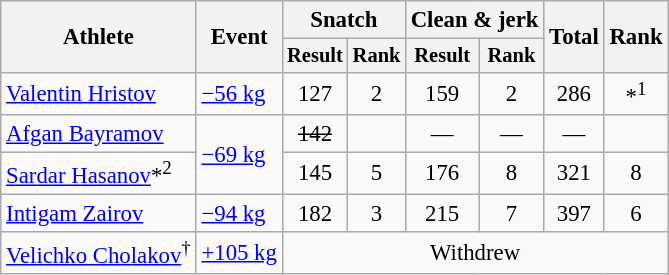<table class=wikitable style="font-size:95%">
<tr>
<th rowspan="2">Athlete</th>
<th rowspan="2">Event</th>
<th colspan="2">Snatch</th>
<th colspan="2">Clean & jerk</th>
<th rowspan="2">Total</th>
<th rowspan="2">Rank</th>
</tr>
<tr style="font-size:90%">
<th>Result</th>
<th>Rank</th>
<th>Result</th>
<th>Rank</th>
</tr>
<tr align=center>
<td align=left><a href='#'>Valentin Hristov</a></td>
<td align=left><a href='#'>−56 kg</a></td>
<td>127</td>
<td>2</td>
<td>159</td>
<td>2</td>
<td>286</td>
<td>*<sup>1</sup></td>
</tr>
<tr align=center>
<td align=left><a href='#'>Afgan Bayramov</a></td>
<td align=left rowspan=2><a href='#'>−69 kg</a></td>
<td><s>142</s></td>
<td></td>
<td>—</td>
<td>—</td>
<td>—</td>
<td></td>
</tr>
<tr align=center>
<td align=left><a href='#'>Sardar Hasanov</a>*<sup>2</sup></td>
<td>145</td>
<td>5</td>
<td>176</td>
<td>8</td>
<td>321</td>
<td>8</td>
</tr>
<tr align=center>
<td align=left><a href='#'>Intigam Zairov</a></td>
<td align=left><a href='#'>−94 kg</a></td>
<td>182</td>
<td>3</td>
<td>215</td>
<td>7</td>
<td>397</td>
<td>6</td>
</tr>
<tr align=center>
<td align=left><a href='#'>Velichko Cholakov</a><sup>†</sup></td>
<td align=left><a href='#'>+105 kg</a></td>
<td colspan=6>Withdrew</td>
</tr>
</table>
